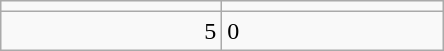<table class="wikitable">
<tr>
<td align=center width=140></td>
<td align=center width=140></td>
</tr>
<tr>
<td align=right>5</td>
<td>0</td>
</tr>
</table>
